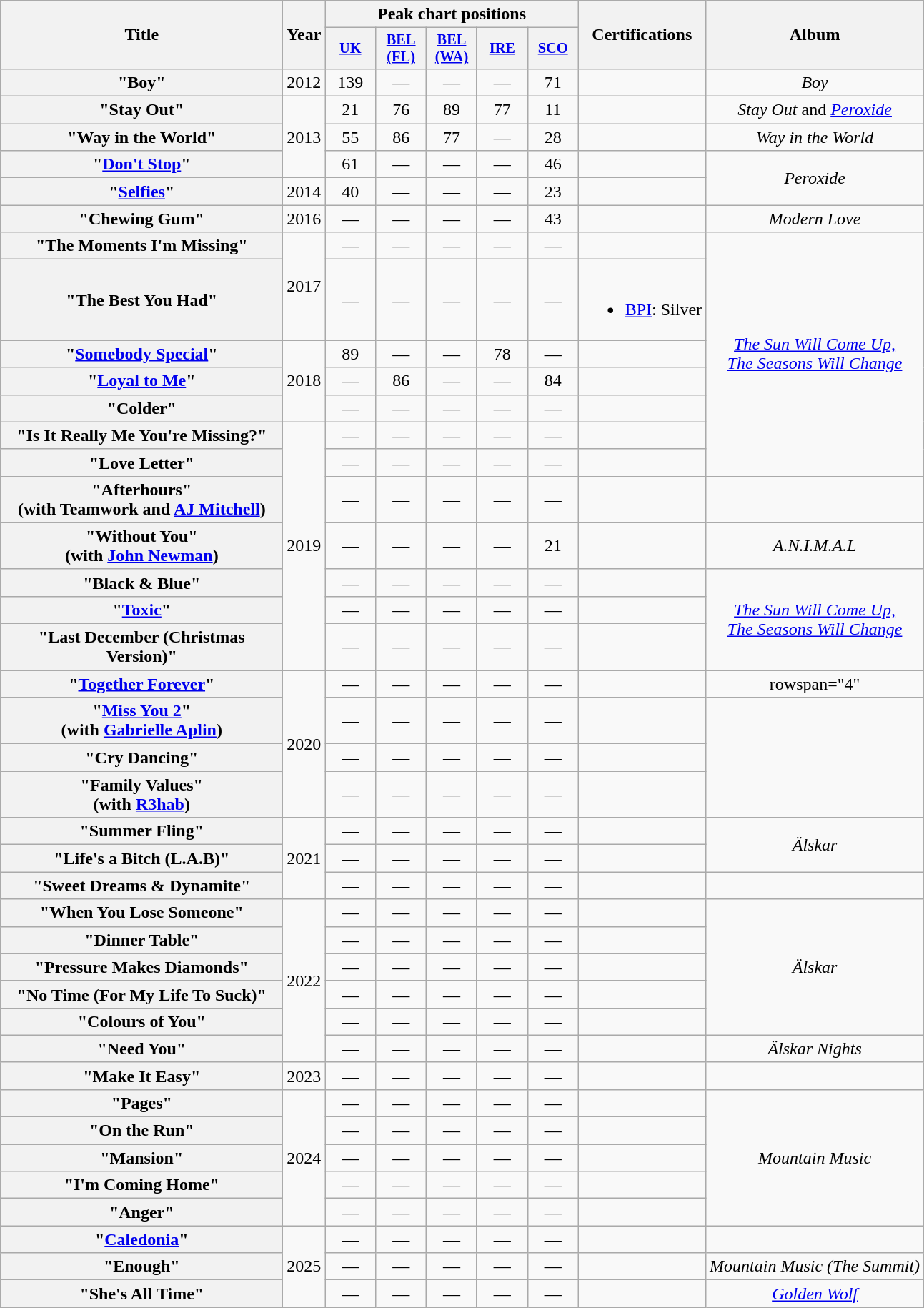<table class="wikitable plainrowheaders" style="text-align:center;">
<tr>
<th scope="col" rowspan="2" style="width:16em;">Title</th>
<th scope="col" rowspan="2" style="width:1em;">Year</th>
<th scope="col" colspan="5">Peak chart positions</th>
<th scope="col" rowspan="2">Certifications</th>
<th scope="col" rowspan="2">Album</th>
</tr>
<tr>
<th scope="col" style="width:3em;font-size:85%;"><a href='#'>UK</a><br></th>
<th scope="col" style="width:3em;font-size:85%;"><a href='#'>BEL (FL)</a><br></th>
<th scope="col" style="width:3em;font-size:85%;"><a href='#'>BEL (WA)</a><br></th>
<th scope="col" style="width:3em;font-size:85%;"><a href='#'>IRE</a><br></th>
<th scope="col" style="width:3em;font-size:85%;"><a href='#'>SCO</a><br></th>
</tr>
<tr>
<th scope="row">"Boy"</th>
<td>2012</td>
<td>139</td>
<td>—</td>
<td>—</td>
<td>—</td>
<td>71</td>
<td></td>
<td><em>Boy</em></td>
</tr>
<tr>
<th scope="row">"Stay Out"</th>
<td rowspan="3">2013</td>
<td>21</td>
<td>76</td>
<td>89</td>
<td>77</td>
<td>11</td>
<td></td>
<td><em>Stay Out</em> and <em><a href='#'>Peroxide</a></em></td>
</tr>
<tr>
<th scope="row">"Way in the World"</th>
<td>55</td>
<td>86</td>
<td>77</td>
<td>—</td>
<td>28</td>
<td></td>
<td><em>Way in the World</em></td>
</tr>
<tr>
<th scope="row">"<a href='#'>Don't Stop</a>"</th>
<td>61</td>
<td>—</td>
<td>—</td>
<td>—</td>
<td>46</td>
<td></td>
<td rowspan="2"><em>Peroxide</em></td>
</tr>
<tr>
<th scope="row">"<a href='#'>Selfies</a>"</th>
<td>2014</td>
<td>40</td>
<td>—</td>
<td>—</td>
<td>—</td>
<td>23</td>
<td></td>
</tr>
<tr>
<th scope="row">"Chewing Gum"</th>
<td>2016</td>
<td>—</td>
<td>—</td>
<td>—</td>
<td>—</td>
<td>43</td>
<td></td>
<td><em>Modern Love</em></td>
</tr>
<tr>
<th scope="row">"The Moments I'm Missing"</th>
<td rowspan="2">2017</td>
<td>—</td>
<td>—</td>
<td>—</td>
<td>—</td>
<td>—</td>
<td></td>
<td rowspan="7"><em><a href='#'>The Sun Will Come Up,<br>The Seasons Will Change</a></em></td>
</tr>
<tr>
<th scope="row">"The Best You Had"</th>
<td>—</td>
<td>—</td>
<td>—</td>
<td>—</td>
<td>—</td>
<td><br><ul><li><a href='#'>BPI</a>: Silver</li></ul></td>
</tr>
<tr>
<th scope="row">"<a href='#'>Somebody Special</a>"</th>
<td rowspan="3">2018</td>
<td>89</td>
<td>—</td>
<td>—</td>
<td>78</td>
<td>—</td>
<td></td>
</tr>
<tr>
<th scope="row">"<a href='#'>Loyal to Me</a>"</th>
<td>—</td>
<td>86</td>
<td>—</td>
<td>—</td>
<td>84</td>
<td></td>
</tr>
<tr>
<th scope="row">"Colder"</th>
<td>—</td>
<td>—</td>
<td>—</td>
<td>—</td>
<td>—</td>
<td></td>
</tr>
<tr>
<th scope="row">"Is It Really Me You're Missing?"</th>
<td rowspan="7">2019</td>
<td>—</td>
<td>—</td>
<td>—</td>
<td>—</td>
<td>—</td>
<td></td>
</tr>
<tr>
<th scope="row">"Love Letter"</th>
<td>—</td>
<td>—</td>
<td>—</td>
<td>—</td>
<td>—</td>
<td></td>
</tr>
<tr>
<th scope="row">"Afterhours"<br><span>(with Teamwork and <a href='#'>AJ Mitchell</a>)</span></th>
<td>—</td>
<td>—</td>
<td>—</td>
<td>—</td>
<td>—</td>
<td></td>
<td></td>
</tr>
<tr>
<th scope="row">"Without You"<br><span>(with <a href='#'>John Newman</a>)</span></th>
<td>—</td>
<td>—</td>
<td>—</td>
<td>—</td>
<td>21</td>
<td></td>
<td><em>A.N.I.M.A.L</em></td>
</tr>
<tr>
<th scope="row">"Black & Blue"</th>
<td>—</td>
<td>—</td>
<td>—</td>
<td>—</td>
<td>—</td>
<td></td>
<td rowspan="3"><em><a href='#'>The Sun Will Come Up,<br>The Seasons Will Change</a></em></td>
</tr>
<tr>
<th scope="row">"<a href='#'>Toxic</a>"</th>
<td>—</td>
<td>—</td>
<td>—</td>
<td>—</td>
<td>—</td>
<td></td>
</tr>
<tr>
<th scope="row">"Last December (Christmas Version)"</th>
<td>—</td>
<td>—</td>
<td>—</td>
<td>—</td>
<td>—</td>
<td></td>
</tr>
<tr>
<th scope="row">"<a href='#'>Together Forever</a>"</th>
<td rowspan="4">2020</td>
<td>—</td>
<td>—</td>
<td>—</td>
<td>—</td>
<td>—</td>
<td></td>
<td>rowspan="4" </td>
</tr>
<tr>
<th scope="row">"<a href='#'>Miss You 2</a>"<br><span>(with <a href='#'>Gabrielle Aplin</a>)</span></th>
<td>—</td>
<td>—</td>
<td>—</td>
<td>—</td>
<td>—</td>
<td></td>
</tr>
<tr>
<th scope="row">"Cry Dancing"<br></th>
<td>—</td>
<td>—</td>
<td>—</td>
<td>—</td>
<td>—</td>
<td></td>
</tr>
<tr>
<th scope="row">"Family Values"<br><span>(with <a href='#'>R3hab</a>)</span></th>
<td>—</td>
<td>—</td>
<td>—</td>
<td>—</td>
<td>—</td>
<td></td>
</tr>
<tr>
<th scope="row">"Summer Fling"</th>
<td rowspan="3">2021</td>
<td>—</td>
<td>—</td>
<td>—</td>
<td>—</td>
<td>—</td>
<td></td>
<td rowspan="2"><em>Älskar</em></td>
</tr>
<tr>
<th scope="row">"Life's a Bitch (L.A.B)"</th>
<td>—</td>
<td>—</td>
<td>—</td>
<td>—</td>
<td>—</td>
<td></td>
</tr>
<tr>
<th scope="row">"Sweet Dreams & Dynamite"<br></th>
<td>—</td>
<td>—</td>
<td>—</td>
<td>—</td>
<td>—</td>
<td></td>
<td></td>
</tr>
<tr>
<th scope="row">"When You Lose Someone"</th>
<td rowspan="6">2022</td>
<td>—</td>
<td>—</td>
<td>—</td>
<td>—</td>
<td>—</td>
<td></td>
<td rowspan="5"><em>Älskar</em></td>
</tr>
<tr>
<th scope="row">"Dinner Table"</th>
<td>—</td>
<td>—</td>
<td>—</td>
<td>—</td>
<td>—</td>
<td></td>
</tr>
<tr>
<th scope="row">"Pressure Makes Diamonds"</th>
<td>—</td>
<td>—</td>
<td>—</td>
<td>—</td>
<td>—</td>
<td></td>
</tr>
<tr>
<th scope="row">"No Time (For My Life To Suck)"</th>
<td>—</td>
<td>—</td>
<td>—</td>
<td>—</td>
<td>—</td>
<td></td>
</tr>
<tr>
<th scope="row">"Colours of You"</th>
<td>—</td>
<td>—</td>
<td>—</td>
<td>—</td>
<td>—</td>
<td></td>
</tr>
<tr>
<th scope="row">"Need You"<br></th>
<td>—</td>
<td>—</td>
<td>—</td>
<td>—</td>
<td>—</td>
<td></td>
<td><em>Älskar Nights</em></td>
</tr>
<tr>
<th scope="row">"Make It Easy"<br></th>
<td rowspan="1">2023</td>
<td>—</td>
<td>—</td>
<td>—</td>
<td>—</td>
<td>—</td>
<td></td>
<td></td>
</tr>
<tr>
<th scope="row">"Pages"</th>
<td rowspan="5">2024</td>
<td>—</td>
<td>—</td>
<td>—</td>
<td>—</td>
<td>—</td>
<td></td>
<td rowspan="5"><em>Mountain Music</em></td>
</tr>
<tr>
<th scope="row">"On the Run"</th>
<td>—</td>
<td>—</td>
<td>—</td>
<td>—</td>
<td>—</td>
<td></td>
</tr>
<tr>
<th scope="row">"Mansion"</th>
<td>—</td>
<td>—</td>
<td>—</td>
<td>—</td>
<td>—</td>
<td></td>
</tr>
<tr>
<th scope="row">"I'm Coming Home"</th>
<td>—</td>
<td>—</td>
<td>—</td>
<td>—</td>
<td>—</td>
<td></td>
</tr>
<tr>
<th scope="row">"Anger"</th>
<td>—</td>
<td>—</td>
<td>—</td>
<td>—</td>
<td>—</td>
<td></td>
</tr>
<tr>
<th scope="row">"<a href='#'>Caledonia</a>"</th>
<td rowspan="3">2025</td>
<td>—</td>
<td>—</td>
<td>—</td>
<td>—</td>
<td>—</td>
<td></td>
<td></td>
</tr>
<tr>
<th scope="row">"Enough"</th>
<td>—</td>
<td>—</td>
<td>—</td>
<td>—</td>
<td>—</td>
<td></td>
<td><em>Mountain Music (The Summit)</em></td>
</tr>
<tr>
<th scope="row">"She's All Time"<br></th>
<td>—</td>
<td>—</td>
<td>—</td>
<td>—</td>
<td>—</td>
<td></td>
<td><em><a href='#'>Golden Wolf</a></td>
</tr>
</table>
